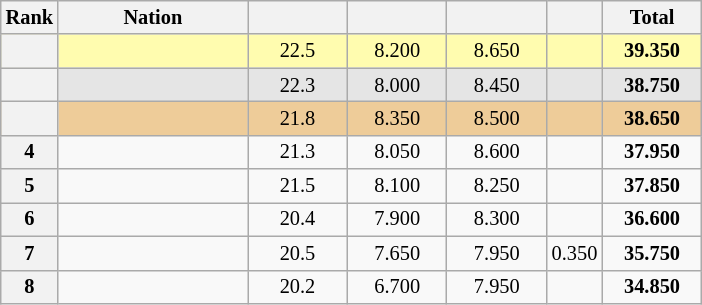<table class="wikitable sortable" style="text-align:center; font-size:85%">
<tr>
<th scope="col" style="width:25px;">Rank</th>
<th ! scope="col" style="width:120px;">Nation</th>
<th ! scope="col" style="width:60px;"></th>
<th ! scope="col" style="width:60px;"></th>
<th ! scope="col" style="width:60px;"></th>
<th ! scope="col" style="width:30px;"></th>
<th ! scope="col" style="width:60px;">Total</th>
</tr>
<tr bgcolor=fffcaf>
<th scope=row></th>
<td align=left></td>
<td>22.5</td>
<td>8.200</td>
<td>8.650</td>
<td></td>
<td><strong>39.350</strong></td>
</tr>
<tr bgcolor=e5e5e5>
<th scope=row></th>
<td align=left></td>
<td>22.3</td>
<td>8.000</td>
<td>8.450</td>
<td></td>
<td><strong>38.750</strong></td>
</tr>
<tr bgcolor=eecc99>
<th scope=row></th>
<td align=left></td>
<td>21.8</td>
<td>8.350</td>
<td>8.500</td>
<td></td>
<td><strong>38.650</strong></td>
</tr>
<tr>
<th scope=row>4</th>
<td align=left></td>
<td>21.3</td>
<td>8.050</td>
<td>8.600</td>
<td></td>
<td><strong>37.950</strong></td>
</tr>
<tr>
<th scope=row>5</th>
<td align=left></td>
<td>21.5</td>
<td>8.100</td>
<td>8.250</td>
<td></td>
<td><strong>37.850</strong></td>
</tr>
<tr>
<th scope=row>6</th>
<td align=left></td>
<td>20.4</td>
<td>7.900</td>
<td>8.300</td>
<td></td>
<td><strong>36.600</strong></td>
</tr>
<tr>
<th scope=row>7</th>
<td align=left></td>
<td>20.5</td>
<td>7.650</td>
<td>7.950</td>
<td>0.350</td>
<td><strong>35.750</strong></td>
</tr>
<tr>
<th scope=row>8</th>
<td align=left></td>
<td>20.2</td>
<td>6.700</td>
<td>7.950</td>
<td></td>
<td><strong>34.850</strong></td>
</tr>
</table>
